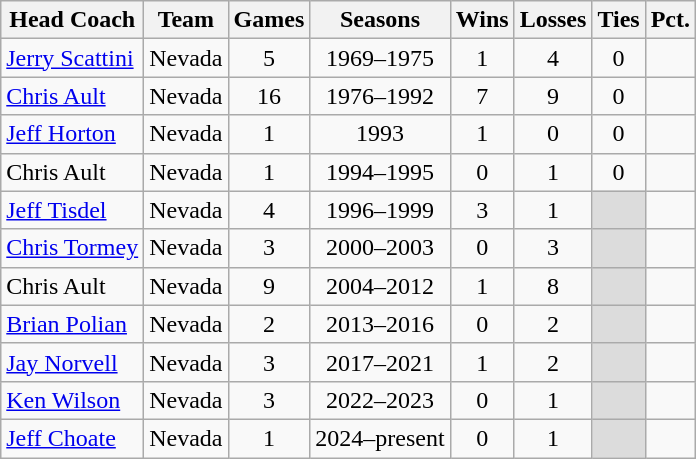<table class="sortable wikitable" style="text-align:center">
<tr>
<th>Head Coach</th>
<th>Team</th>
<th>Games</th>
<th>Seasons</th>
<th>Wins</th>
<th>Losses</th>
<th>Ties</th>
<th>Pct.</th>
</tr>
<tr>
<td align=left><a href='#'>Jerry Scattini</a></td>
<td>Nevada</td>
<td>5</td>
<td>1969–1975</td>
<td>1</td>
<td>4</td>
<td>0</td>
<td></td>
</tr>
<tr>
<td align=left><a href='#'>Chris Ault</a> </td>
<td>Nevada</td>
<td>16</td>
<td>1976–1992</td>
<td>7</td>
<td>9</td>
<td>0</td>
<td></td>
</tr>
<tr>
<td align=left><a href='#'>Jeff Horton</a></td>
<td>Nevada</td>
<td>1</td>
<td>1993</td>
<td>1</td>
<td>0</td>
<td>0</td>
<td> </td>
</tr>
<tr>
<td align=left>Chris Ault </td>
<td>Nevada</td>
<td>1</td>
<td>1994–1995</td>
<td>0</td>
<td>1</td>
<td>0</td>
<td></td>
</tr>
<tr>
<td align=left><a href='#'>Jeff Tisdel</a></td>
<td>Nevada</td>
<td>4</td>
<td>1996–1999</td>
<td>3</td>
<td>1</td>
<td style="background:#DCDCDC;"> </td>
<td></td>
</tr>
<tr>
<td align=left><a href='#'>Chris Tormey</a></td>
<td>Nevada</td>
<td>3</td>
<td>2000–2003</td>
<td>0</td>
<td>3</td>
<td style="background:#DCDCDC;"> </td>
<td></td>
</tr>
<tr>
<td align=left>Chris Ault </td>
<td>Nevada</td>
<td>9</td>
<td>2004–2012</td>
<td>1</td>
<td>8</td>
<td style="background:#DCDCDC;"> </td>
<td></td>
</tr>
<tr>
<td align=left><a href='#'>Brian Polian</a></td>
<td>Nevada</td>
<td>2</td>
<td>2013–2016</td>
<td>0</td>
<td>2</td>
<td style="background:#DCDCDC;"> </td>
<td></td>
</tr>
<tr>
<td align=left><a href='#'>Jay Norvell</a></td>
<td>Nevada</td>
<td>3</td>
<td>2017–2021</td>
<td>1</td>
<td>2</td>
<td style="background:#DCDCDC;"> </td>
<td></td>
</tr>
<tr>
<td align=left><a href='#'>Ken Wilson</a></td>
<td>Nevada</td>
<td>3</td>
<td>2022–2023</td>
<td>0</td>
<td>1</td>
<td style="background:#DCDCDC;"> </td>
<td></td>
</tr>
<tr>
<td align=left><a href='#'>Jeff Choate</a></td>
<td>Nevada</td>
<td>1</td>
<td>2024–present</td>
<td>0</td>
<td>1</td>
<td style="background:#DCDCDC;"> </td>
<td></td>
</tr>
</table>
